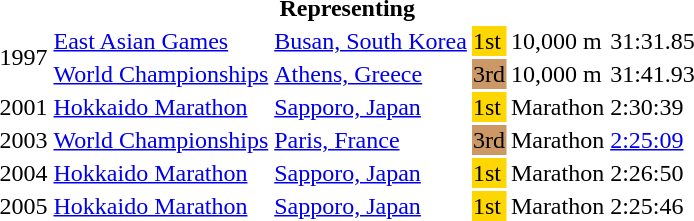<table>
<tr>
<th colspan="6">Representing </th>
</tr>
<tr>
<td rowspan=2>1997</td>
<td><a href='#'>East Asian Games</a></td>
<td><a href='#'>Busan, South Korea</a></td>
<td bgcolor="gold">1st</td>
<td>10,000 m</td>
<td>31:31.85</td>
</tr>
<tr>
<td><a href='#'>World Championships</a></td>
<td><a href='#'>Athens, Greece</a></td>
<td bgcolor="cc9966">3rd</td>
<td>10,000 m</td>
<td>31:41.93</td>
</tr>
<tr>
<td>2001</td>
<td><a href='#'>Hokkaido Marathon</a></td>
<td><a href='#'>Sapporo, Japan</a></td>
<td bgcolor="gold">1st</td>
<td>Marathon</td>
<td>2:30:39</td>
</tr>
<tr>
<td>2003</td>
<td><a href='#'>World Championships</a></td>
<td><a href='#'>Paris, France</a></td>
<td bgcolor="cc9966">3rd</td>
<td>Marathon</td>
<td><a href='#'>2:25:09</a></td>
</tr>
<tr>
<td>2004</td>
<td><a href='#'>Hokkaido Marathon</a></td>
<td><a href='#'>Sapporo, Japan</a></td>
<td bgcolor="gold">1st</td>
<td>Marathon</td>
<td>2:26:50</td>
</tr>
<tr>
<td>2005</td>
<td><a href='#'>Hokkaido Marathon</a></td>
<td><a href='#'>Sapporo, Japan</a></td>
<td bgcolor="gold">1st</td>
<td>Marathon</td>
<td>2:25:46</td>
</tr>
</table>
